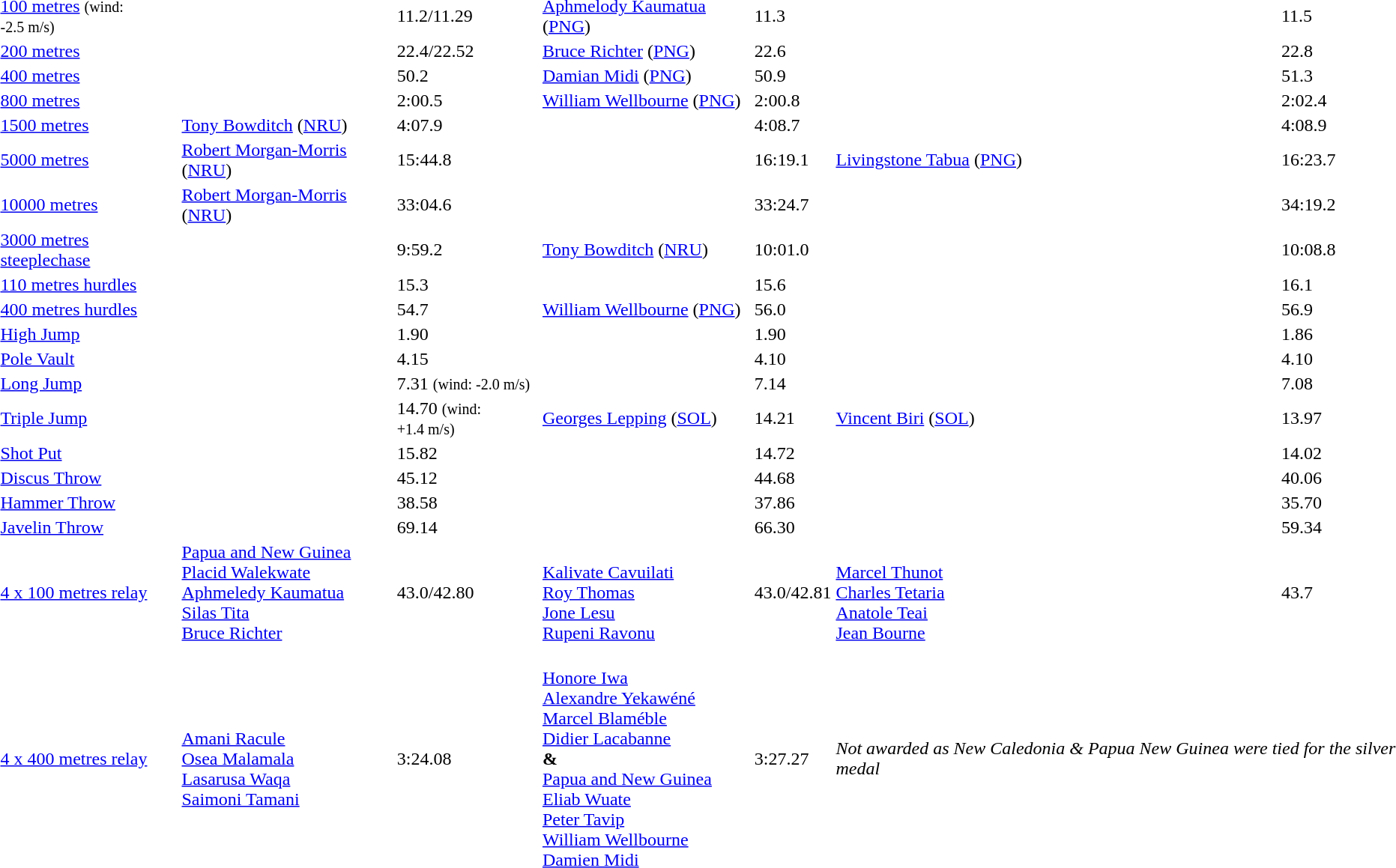<table>
<tr>
<td><a href='#'>100 metres</a> <small>(wind: -2.5 m/s)</small></td>
<td></td>
<td>11.2/11.29</td>
<td> <a href='#'>Aphmelody Kaumatua</a> (<a href='#'>PNG</a>)</td>
<td>11.3</td>
<td></td>
<td>11.5</td>
</tr>
<tr>
<td><a href='#'>200 metres</a></td>
<td></td>
<td>22.4/22.52</td>
<td> <a href='#'>Bruce Richter</a> (<a href='#'>PNG</a>)</td>
<td>22.6</td>
<td></td>
<td>22.8</td>
</tr>
<tr>
<td><a href='#'>400 metres</a></td>
<td></td>
<td>50.2</td>
<td> <a href='#'>Damian Midi</a> (<a href='#'>PNG</a>)</td>
<td>50.9</td>
<td></td>
<td>51.3</td>
</tr>
<tr>
<td><a href='#'>800 metres</a></td>
<td></td>
<td>2:00.5</td>
<td> <a href='#'>William Wellbourne</a> (<a href='#'>PNG</a>)</td>
<td>2:00.8</td>
<td></td>
<td>2:02.4</td>
</tr>
<tr>
<td><a href='#'>1500 metres</a></td>
<td> <a href='#'>Tony Bowditch</a> (<a href='#'>NRU</a>)</td>
<td>4:07.9</td>
<td></td>
<td>4:08.7</td>
<td></td>
<td>4:08.9</td>
</tr>
<tr>
<td><a href='#'>5000 metres</a></td>
<td> <a href='#'>Robert Morgan-Morris</a> (<a href='#'>NRU</a>)</td>
<td>15:44.8</td>
<td></td>
<td>16:19.1</td>
<td> <a href='#'>Livingstone Tabua</a> (<a href='#'>PNG</a>)</td>
<td>16:23.7</td>
</tr>
<tr>
<td><a href='#'>10000 metres</a></td>
<td> <a href='#'>Robert Morgan-Morris</a> (<a href='#'>NRU</a>)</td>
<td>33:04.6</td>
<td></td>
<td>33:24.7</td>
<td></td>
<td>34:19.2</td>
</tr>
<tr>
<td><a href='#'>3000 metres steeplechase</a></td>
<td></td>
<td>9:59.2</td>
<td> <a href='#'>Tony Bowditch</a> (<a href='#'>NRU</a>)</td>
<td>10:01.0</td>
<td></td>
<td>10:08.8</td>
</tr>
<tr>
<td><a href='#'>110 metres hurdles</a></td>
<td></td>
<td>15.3</td>
<td></td>
<td>15.6</td>
<td></td>
<td>16.1</td>
</tr>
<tr>
<td><a href='#'>400 metres hurdles</a></td>
<td></td>
<td>54.7</td>
<td> <a href='#'>William Wellbourne</a> (<a href='#'>PNG</a>)</td>
<td>56.0</td>
<td></td>
<td>56.9</td>
</tr>
<tr>
<td><a href='#'>High Jump</a></td>
<td></td>
<td>1.90</td>
<td></td>
<td>1.90</td>
<td></td>
<td>1.86</td>
</tr>
<tr>
<td><a href='#'>Pole Vault</a></td>
<td></td>
<td>4.15</td>
<td></td>
<td>4.10</td>
<td></td>
<td>4.10</td>
</tr>
<tr>
<td><a href='#'>Long Jump</a></td>
<td></td>
<td>7.31 <small>(wind: -2.0 m/s)</small></td>
<td></td>
<td>7.14</td>
<td></td>
<td>7.08</td>
</tr>
<tr>
<td><a href='#'>Triple Jump</a></td>
<td></td>
<td>14.70 <small>(wind: +1.4 m/s)</small></td>
<td> <a href='#'>Georges Lepping</a> (<a href='#'>SOL</a>)</td>
<td>14.21</td>
<td> <a href='#'>Vincent Biri</a> (<a href='#'>SOL</a>)</td>
<td>13.97</td>
</tr>
<tr>
<td><a href='#'>Shot Put</a></td>
<td></td>
<td>15.82</td>
<td></td>
<td>14.72</td>
<td></td>
<td>14.02</td>
</tr>
<tr>
<td><a href='#'>Discus Throw</a></td>
<td></td>
<td>45.12</td>
<td></td>
<td>44.68</td>
<td></td>
<td>40.06</td>
</tr>
<tr>
<td><a href='#'>Hammer Throw</a></td>
<td></td>
<td>38.58</td>
<td></td>
<td>37.86</td>
<td></td>
<td>35.70</td>
</tr>
<tr>
<td><a href='#'>Javelin Throw</a></td>
<td></td>
<td>69.14</td>
<td></td>
<td>66.30</td>
<td></td>
<td>59.34</td>
</tr>
<tr>
<td><a href='#'>4 x 100 metres relay</a></td>
<td> <a href='#'>Papua and New Guinea</a> <br> <a href='#'>Placid Walekwate</a> <br> <a href='#'>Aphmeledy Kaumatua</a> <br> <a href='#'>Silas Tita</a> <br> <a href='#'>Bruce Richter</a></td>
<td>43.0/42.80</td>
<td> <br> <a href='#'>Kalivate Cavuilati</a> <br> <a href='#'>Roy Thomas</a> <br> <a href='#'>Jone Lesu</a> <br> <a href='#'>Rupeni Ravonu</a></td>
<td>43.0/42.81</td>
<td> <br> <a href='#'>Marcel Thunot</a> <br> <a href='#'>Charles Tetaria</a> <br> <a href='#'>Anatole Teai</a> <br> <a href='#'>Jean Bourne</a></td>
<td>43.7</td>
</tr>
<tr>
<td><a href='#'>4 x 400 metres relay</a></td>
<td> <br> <a href='#'>Amani Racule</a> <br> <a href='#'>Osea Malamala</a> <br> <a href='#'>Lasarusa Waqa</a> <br> <a href='#'>Saimoni Tamani</a></td>
<td>3:24.08</td>
<td> <br> <a href='#'>Honore Iwa</a> <br> <a href='#'>Alexandre Yekawéné</a> <br> <a href='#'>Marcel Blaméble</a> <br> <a href='#'>Didier Lacabanne</a> <br><strong>&</strong><br> <a href='#'>Papua and New Guinea</a> <br> <a href='#'>Eliab Wuate</a> <br> <a href='#'>Peter Tavip</a> <br> <a href='#'>William Wellbourne</a> <br> <a href='#'>Damien Midi</a></td>
<td>3:27.27</td>
<td colspan=2><em>Not awarded as New Caledonia & Papua New Guinea were tied for the silver medal</em></td>
</tr>
</table>
